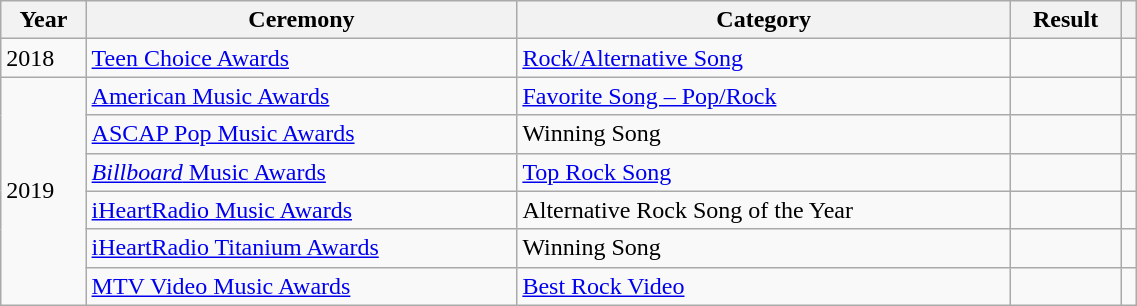<table class="wikitable sortable plainrowheaders" style="width: 60%;">
<tr>
<th scope="col">Year</th>
<th scope="col">Ceremony</th>
<th scope="col">Category</th>
<th scope="col">Result</th>
<th scope="col" class="unsortable"></th>
</tr>
<tr>
<td>2018</td>
<td><a href='#'>Teen Choice Awards</a></td>
<td><a href='#'>Rock/Alternative Song</a></td>
<td></td>
<td style="text-align:center;"></td>
</tr>
<tr>
<td rowspan="6">2019</td>
<td><a href='#'>American Music Awards</a></td>
<td><a href='#'>Favorite Song – Pop/Rock</a></td>
<td></td>
<td style="text-align:center;"></td>
</tr>
<tr>
<td><a href='#'>ASCAP Pop Music Awards</a></td>
<td>Winning Song</td>
<td></td>
<td style="text-align:center;"></td>
</tr>
<tr>
<td><a href='#'><em>Billboard</em> Music Awards</a></td>
<td><a href='#'>Top Rock Song</a></td>
<td></td>
<td style="text-align:center;"></td>
</tr>
<tr>
<td><a href='#'>iHeartRadio Music Awards</a></td>
<td>Alternative Rock Song of the Year</td>
<td></td>
<td style="text-align:center;"></td>
</tr>
<tr>
<td><a href='#'>iHeartRadio Titanium Awards</a></td>
<td>Winning Song</td>
<td></td>
<td style="text-align:center;"></td>
</tr>
<tr>
<td><a href='#'>MTV Video Music Awards</a></td>
<td><a href='#'>Best Rock Video</a></td>
<td></td>
<td style="text-align:center;"></td>
</tr>
</table>
